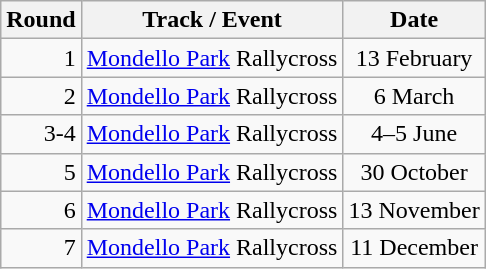<table class="wikitable" style="text–align:centre">
<tr>
<th>Round</th>
<th>Track / Event</th>
<th>Date</th>
</tr>
<tr>
<td align="right">1</td>
<td align="left"><a href='#'>Mondello Park</a> Rallycross</td>
<td align="center">13 February</td>
</tr>
<tr>
<td align="right">2</td>
<td align="left"><a href='#'>Mondello Park</a> Rallycross</td>
<td align="center">6 March</td>
</tr>
<tr>
<td align="right">3-4</td>
<td align="left"><a href='#'>Mondello Park</a> Rallycross</td>
<td align="center">4–5 June</td>
</tr>
<tr>
<td align="right">5</td>
<td align="left"><a href='#'>Mondello Park</a> Rallycross</td>
<td align="center">30 October</td>
</tr>
<tr>
<td align="right">6</td>
<td align="left"><a href='#'>Mondello Park</a> Rallycross</td>
<td align="center">13 November</td>
</tr>
<tr>
<td align="right">7</td>
<td align="left"><a href='#'>Mondello Park</a> Rallycross</td>
<td align="center">11 December</td>
</tr>
</table>
